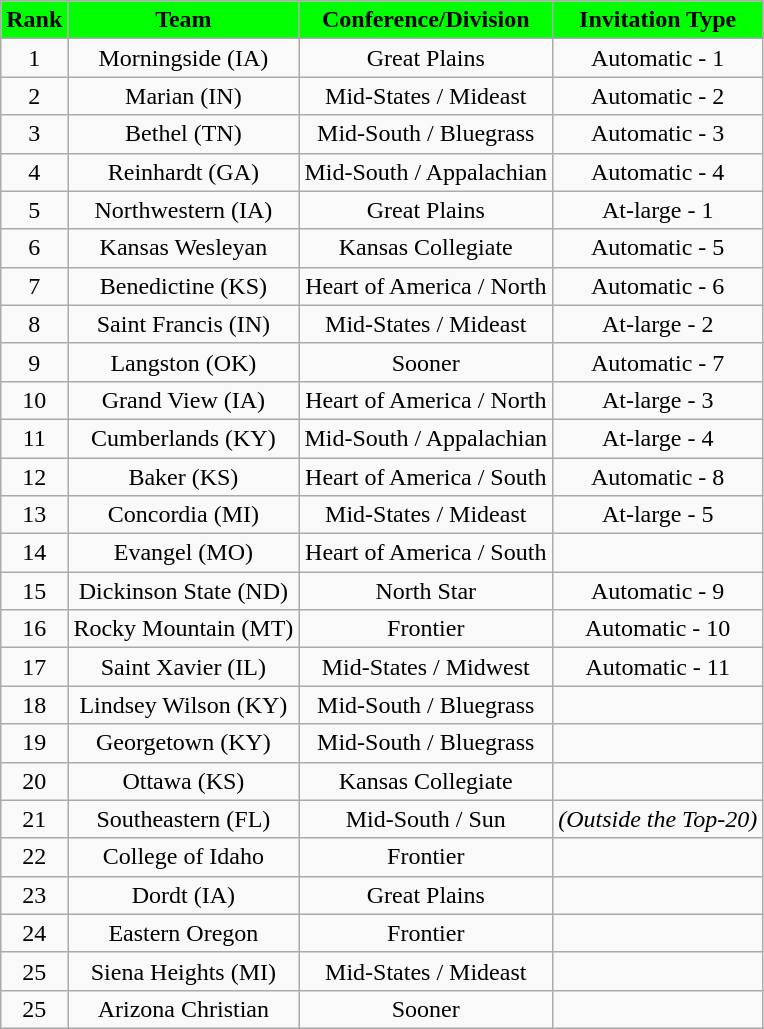<table class="wikitable sortable" style="text-align:center;">
<tr>
<th style="background:#00ff00; color:black;">Rank</th>
<th style="background:#00ff00; color:black;">Team</th>
<th style="background:#00ff00; color:black;">Conference/Division</th>
<th style="background:#00ff00; color:black;">Invitation Type</th>
</tr>
<tr style="text-align:center;">
<td>1</td>
<td>Morningside (IA)</td>
<td>Great Plains</td>
<td>Automatic - 1</td>
</tr>
<tr style="text-align:center;">
<td>2</td>
<td>Marian (IN)</td>
<td>Mid-States / Mideast</td>
<td>Automatic - 2</td>
</tr>
<tr style="text-align:center;">
<td>3</td>
<td>Bethel (TN)</td>
<td>Mid-South / Bluegrass</td>
<td>Automatic - 3</td>
</tr>
<tr style="text-align:center;">
<td>4</td>
<td>Reinhardt (GA)</td>
<td>Mid-South / Appalachian</td>
<td>Automatic - 4</td>
</tr>
<tr style="text-align:center;">
<td>5</td>
<td>Northwestern (IA)</td>
<td>Great Plains</td>
<td>At-large - 1</td>
</tr>
<tr style="text-align:center;">
<td>6</td>
<td>Kansas Wesleyan</td>
<td>Kansas Collegiate</td>
<td>Automatic - 5</td>
</tr>
<tr style="text-align:center;">
<td>7</td>
<td>Benedictine (KS)</td>
<td>Heart of America / North</td>
<td>Automatic - 6</td>
</tr>
<tr style="text-align:center;">
<td>8</td>
<td>Saint Francis (IN)</td>
<td>Mid-States / Mideast</td>
<td>At-large - 2</td>
</tr>
<tr style="text-align:center;">
<td>9</td>
<td>Langston (OK)</td>
<td>Sooner</td>
<td>Automatic - 7</td>
</tr>
<tr style="text-align:center;">
<td>10</td>
<td>Grand View (IA)</td>
<td>Heart of America / North</td>
<td>At-large - 3</td>
</tr>
<tr style="text-align:center;">
<td>11</td>
<td>Cumberlands (KY)</td>
<td>Mid-South / Appalachian</td>
<td>At-large - 4</td>
</tr>
<tr style="text-align:center;">
<td>12</td>
<td>Baker (KS)</td>
<td>Heart of America / South</td>
<td>Automatic - 8</td>
</tr>
<tr style="text-align:center;">
<td>13</td>
<td>Concordia (MI)</td>
<td>Mid-States / Mideast</td>
<td>At-large - 5</td>
</tr>
<tr style="text-align:center;">
<td>14</td>
<td>Evangel (MO)</td>
<td>Heart of America / South</td>
<td></td>
</tr>
<tr style="text-align:center;">
<td>15</td>
<td>Dickinson State (ND)</td>
<td>North Star</td>
<td>Automatic - 9</td>
</tr>
<tr style="text-align:center;">
<td>16</td>
<td>Rocky Mountain (MT)</td>
<td>Frontier</td>
<td>Automatic - 10</td>
</tr>
<tr style="text-align:center;">
<td>17</td>
<td>Saint Xavier (IL)</td>
<td>Mid-States / Midwest</td>
<td>Automatic - 11</td>
</tr>
<tr style="text-align:center;">
<td>18</td>
<td>Lindsey Wilson (KY)</td>
<td>Mid-South / Bluegrass</td>
<td></td>
</tr>
<tr style="text-align:center;">
<td>19</td>
<td>Georgetown (KY)</td>
<td>Mid-South / Bluegrass</td>
<td></td>
</tr>
<tr style="text-align:center;">
<td>20</td>
<td>Ottawa (KS)</td>
<td>Kansas Collegiate</td>
<td></td>
</tr>
<tr style="text-align:center;">
<td>21</td>
<td>Southeastern (FL)</td>
<td>Mid-South / Sun</td>
<td><em>(Outside the Top-20)</em></td>
</tr>
<tr style="text-align:center;">
<td>22</td>
<td>College of Idaho</td>
<td>Frontier</td>
<td></td>
</tr>
<tr style="text-align:center;">
<td>23</td>
<td>Dordt (IA)</td>
<td>Great Plains</td>
<td></td>
</tr>
<tr style="text-align:center;">
<td>24</td>
<td>Eastern Oregon</td>
<td>Frontier</td>
<td></td>
</tr>
<tr style="text-align:center;">
<td>25</td>
<td>Siena Heights (MI)</td>
<td>Mid-States / Mideast</td>
<td></td>
</tr>
<tr style="text-align:center;">
<td>25</td>
<td>Arizona Christian</td>
<td>Sooner</td>
<td></td>
</tr>
</table>
